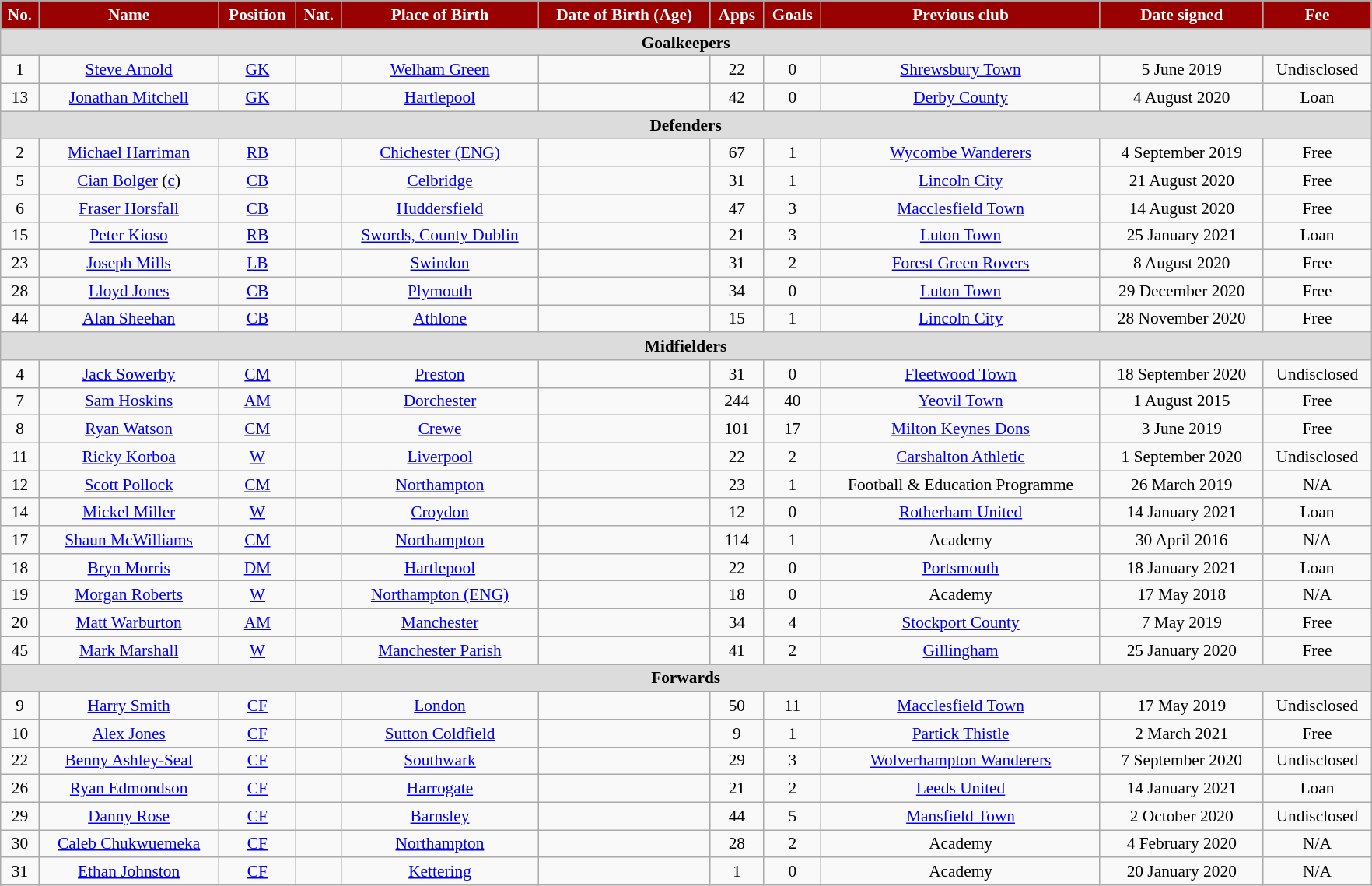<table class="wikitable" style="text-align:center; font-size:89%; width:93%;">
<tr>
<th style="background:#900; color:#FFF; text-align:center;">No.</th>
<th style="background:#900; color:#FFF; text-align:center;">Name</th>
<th style="background:#900; color:#FFF; text-align:center;">Position</th>
<th style="background:#900; color:#FFF; text-align:center;">Nat.</th>
<th style="background:#900; color:#FFF; text-align:center;">Place of Birth</th>
<th style="background:#900; color:#FFF; text-align:center;">Date of Birth (Age)</th>
<th style="background:#900; color:#FFF; text-align:center;">Apps</th>
<th style="background:#900; color:#FFF; text-align:center;">Goals</th>
<th style="background:#900; color:#FFF; text-align:center;">Previous club</th>
<th style="background:#900; color:#FFF; text-align:center;">Date signed</th>
<th style="background:#900; color:#FFF; text-align:center;">Fee</th>
</tr>
<tr>
<th colspan="14" style="background:#dcdcdc; text-align:center;">Goalkeepers</th>
</tr>
<tr>
<td>1</td>
<td><a href='#'>Steve Arnold</a></td>
<td><a href='#'>GK</a></td>
<td></td>
<td><a href='#'>Welham Green</a></td>
<td></td>
<td>22</td>
<td>0</td>
<td><a href='#'>Shrewsbury Town</a></td>
<td>5 June 2019</td>
<td>Undisclosed</td>
</tr>
<tr>
<td>13</td>
<td><a href='#'>Jonathan Mitchell</a></td>
<td><a href='#'>GK</a></td>
<td></td>
<td><a href='#'>Hartlepool</a></td>
<td></td>
<td>42</td>
<td>0</td>
<td><a href='#'>Derby County</a></td>
<td>4 August 2020</td>
<td>Loan</td>
</tr>
<tr>
<th colspan="14" style="background:#dcdcdc; text-align:center;">Defenders</th>
</tr>
<tr>
<td>2</td>
<td><a href='#'>Michael Harriman</a></td>
<td><a href='#'>RB</a></td>
<td></td>
<td><a href='#'>Chichester (ENG)</a></td>
<td></td>
<td>67</td>
<td>1</td>
<td><a href='#'>Wycombe Wanderers</a></td>
<td>4 September 2019</td>
<td>Free</td>
</tr>
<tr>
<td>5</td>
<td><a href='#'>Cian Bolger</a> (<a href='#'>c</a>)</td>
<td><a href='#'>CB</a></td>
<td></td>
<td><a href='#'>Celbridge</a></td>
<td></td>
<td>31</td>
<td>1</td>
<td><a href='#'>Lincoln City</a></td>
<td>21 August 2020</td>
<td>Free</td>
</tr>
<tr>
<td>6</td>
<td><a href='#'>Fraser Horsfall</a></td>
<td><a href='#'>CB</a></td>
<td></td>
<td><a href='#'>Huddersfield</a></td>
<td></td>
<td>47</td>
<td>3</td>
<td><a href='#'>Macclesfield Town</a></td>
<td>14 August 2020</td>
<td>Free</td>
</tr>
<tr>
<td>15</td>
<td><a href='#'>Peter Kioso</a></td>
<td><a href='#'>RB</a></td>
<td></td>
<td><a href='#'>Swords, County Dublin</a></td>
<td></td>
<td>21</td>
<td>3</td>
<td><a href='#'>Luton Town</a></td>
<td>25 January 2021</td>
<td>Loan</td>
</tr>
<tr>
<td>23</td>
<td><a href='#'>Joseph Mills</a></td>
<td><a href='#'>LB</a></td>
<td></td>
<td><a href='#'>Swindon</a></td>
<td></td>
<td>31</td>
<td>2</td>
<td><a href='#'>Forest Green Rovers</a></td>
<td>8 August 2020</td>
<td>Free</td>
</tr>
<tr>
<td>28</td>
<td><a href='#'>Lloyd Jones</a></td>
<td><a href='#'>CB</a></td>
<td></td>
<td><a href='#'>Plymouth</a></td>
<td></td>
<td>34</td>
<td>0</td>
<td><a href='#'>Luton Town</a></td>
<td>29 December 2020</td>
<td>Free</td>
</tr>
<tr>
<td>44</td>
<td><a href='#'>Alan Sheehan</a></td>
<td><a href='#'>CB</a></td>
<td></td>
<td><a href='#'>Athlone</a></td>
<td></td>
<td>15</td>
<td>1</td>
<td><a href='#'>Lincoln City</a></td>
<td>28 November 2020</td>
<td>Free</td>
</tr>
<tr>
<th colspan="14" style="background:#dcdcdc; text-align:center;">Midfielders</th>
</tr>
<tr>
<td>4</td>
<td><a href='#'>Jack Sowerby</a></td>
<td><a href='#'>CM</a></td>
<td></td>
<td><a href='#'>Preston</a></td>
<td></td>
<td>31</td>
<td>0</td>
<td><a href='#'>Fleetwood Town</a></td>
<td>18 September 2020</td>
<td>Undisclosed</td>
</tr>
<tr>
<td>7</td>
<td><a href='#'>Sam Hoskins</a></td>
<td><a href='#'>AM</a></td>
<td></td>
<td><a href='#'>Dorchester</a></td>
<td></td>
<td>244</td>
<td>40</td>
<td><a href='#'>Yeovil Town</a></td>
<td>1 August 2015</td>
<td>Free</td>
</tr>
<tr>
<td>8</td>
<td><a href='#'>Ryan Watson</a></td>
<td><a href='#'>CM</a></td>
<td></td>
<td><a href='#'>Crewe</a></td>
<td></td>
<td>101</td>
<td>17</td>
<td><a href='#'>Milton Keynes Dons</a></td>
<td>3 June 2019</td>
<td>Free</td>
</tr>
<tr>
<td>11</td>
<td><a href='#'>Ricky Korboa</a></td>
<td><a href='#'>W</a></td>
<td></td>
<td><a href='#'>Liverpool</a></td>
<td></td>
<td>22</td>
<td>2</td>
<td><a href='#'>Carshalton Athletic</a></td>
<td>1 September 2020</td>
<td>Undisclosed</td>
</tr>
<tr>
<td>12</td>
<td><a href='#'>Scott Pollock</a></td>
<td><a href='#'>CM</a></td>
<td></td>
<td><a href='#'>Northampton</a></td>
<td></td>
<td>23</td>
<td>1</td>
<td>Football & Education Programme</td>
<td>26 March 2019</td>
<td>N/A</td>
</tr>
<tr>
<td>14</td>
<td><a href='#'>Mickel Miller</a></td>
<td><a href='#'>W</a></td>
<td></td>
<td><a href='#'>Croydon</a></td>
<td></td>
<td>12</td>
<td>0</td>
<td><a href='#'>Rotherham United</a></td>
<td>14 January 2021</td>
<td>Loan</td>
</tr>
<tr>
<td>17</td>
<td><a href='#'>Shaun McWilliams</a></td>
<td><a href='#'>CM</a></td>
<td></td>
<td><a href='#'>Northampton</a></td>
<td></td>
<td>114</td>
<td>1</td>
<td>Academy</td>
<td>30 April 2016</td>
<td>N/A</td>
</tr>
<tr>
<td>18</td>
<td><a href='#'>Bryn Morris</a></td>
<td><a href='#'>DM</a></td>
<td></td>
<td><a href='#'>Hartlepool</a></td>
<td></td>
<td>22</td>
<td>0</td>
<td><a href='#'>Portsmouth</a></td>
<td>18 January 2021</td>
<td>Loan</td>
</tr>
<tr>
<td>19</td>
<td><a href='#'>Morgan Roberts</a></td>
<td><a href='#'>W</a></td>
<td></td>
<td><a href='#'>Northampton (ENG)</a></td>
<td></td>
<td>18</td>
<td>0</td>
<td>Academy</td>
<td>17 May 2018</td>
<td>N/A</td>
</tr>
<tr>
<td>20</td>
<td><a href='#'>Matt Warburton</a></td>
<td><a href='#'>AM</a></td>
<td></td>
<td><a href='#'>Manchester</a></td>
<td></td>
<td>34</td>
<td>4</td>
<td><a href='#'>Stockport County</a></td>
<td>7 May 2019</td>
<td>Free</td>
</tr>
<tr>
<td>45</td>
<td><a href='#'>Mark Marshall</a></td>
<td><a href='#'>W</a></td>
<td></td>
<td><a href='#'>Manchester Parish</a></td>
<td></td>
<td>41</td>
<td>2</td>
<td><a href='#'>Gillingham</a></td>
<td>25 January 2020</td>
<td>Free</td>
</tr>
<tr>
<th colspan="14" style="background:#dcdcdc; text-align:center;">Forwards</th>
</tr>
<tr>
<td>9</td>
<td><a href='#'>Harry Smith</a></td>
<td><a href='#'>CF</a></td>
<td></td>
<td><a href='#'>London</a></td>
<td></td>
<td>50</td>
<td>11</td>
<td><a href='#'>Macclesfield Town</a></td>
<td>17 May 2019</td>
<td>Undisclosed</td>
</tr>
<tr>
<td>10</td>
<td><a href='#'>Alex Jones</a></td>
<td><a href='#'>CF</a></td>
<td></td>
<td><a href='#'>Sutton Coldfield</a></td>
<td></td>
<td>9</td>
<td>1</td>
<td><a href='#'>Partick Thistle</a></td>
<td>2 March 2021</td>
<td>Free</td>
</tr>
<tr>
<td>22</td>
<td><a href='#'>Benny Ashley-Seal</a></td>
<td><a href='#'>CF</a></td>
<td></td>
<td><a href='#'>Southwark</a></td>
<td></td>
<td>29</td>
<td>3</td>
<td><a href='#'>Wolverhampton Wanderers</a></td>
<td>7 September 2020</td>
<td>Undisclosed</td>
</tr>
<tr>
<td>26</td>
<td><a href='#'>Ryan Edmondson</a></td>
<td><a href='#'>CF</a></td>
<td></td>
<td><a href='#'>Harrogate</a></td>
<td></td>
<td>21</td>
<td>2</td>
<td><a href='#'>Leeds United</a></td>
<td>14 January 2021</td>
<td>Loan</td>
</tr>
<tr>
<td>29</td>
<td><a href='#'>Danny Rose</a></td>
<td><a href='#'>CF</a></td>
<td></td>
<td><a href='#'>Barnsley</a></td>
<td></td>
<td>44</td>
<td>5</td>
<td><a href='#'>Mansfield Town</a></td>
<td>2 October 2020</td>
<td>Undisclosed</td>
</tr>
<tr>
<td>30</td>
<td><a href='#'>Caleb Chukwuemeka</a></td>
<td><a href='#'>CF</a></td>
<td></td>
<td><a href='#'>Northampton</a></td>
<td></td>
<td>28</td>
<td>2</td>
<td>Academy</td>
<td>4 February 2020</td>
<td>N/A</td>
</tr>
<tr>
<td>31</td>
<td><a href='#'>Ethan Johnston</a></td>
<td><a href='#'>CF</a></td>
<td></td>
<td><a href='#'>Kettering</a></td>
<td></td>
<td>1</td>
<td>0</td>
<td>Academy</td>
<td>20 January 2020</td>
<td>N/A</td>
</tr>
</table>
